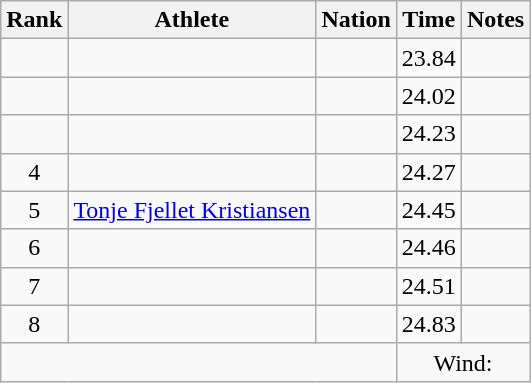<table class="wikitable sortable" style="text-align:center;">
<tr>
<th scope="col" style="width: 10px;">Rank</th>
<th scope="col">Athlete</th>
<th scope="col">Nation</th>
<th scope="col">Time</th>
<th scope="col">Notes</th>
</tr>
<tr>
<td></td>
<td align=left></td>
<td align=left></td>
<td>23.84</td>
<td></td>
</tr>
<tr>
<td></td>
<td align=left></td>
<td align=left></td>
<td>24.02</td>
<td></td>
</tr>
<tr>
<td></td>
<td align=left></td>
<td align=left></td>
<td>24.23</td>
<td></td>
</tr>
<tr>
<td>4</td>
<td align=left></td>
<td align=left></td>
<td>24.27</td>
<td></td>
</tr>
<tr>
<td>5</td>
<td align=left><a href='#'>Tonje Fjellet Kristiansen</a></td>
<td align=left></td>
<td>24.45</td>
<td></td>
</tr>
<tr>
<td>6</td>
<td align=left></td>
<td align=left></td>
<td>24.46</td>
<td></td>
</tr>
<tr>
<td>7</td>
<td align=left></td>
<td align=left></td>
<td>24.51</td>
<td></td>
</tr>
<tr>
<td>8</td>
<td align=left></td>
<td align=left></td>
<td>24.83</td>
<td></td>
</tr>
<tr class="sortbottom">
<td colspan="3"></td>
<td colspan="2">Wind: </td>
</tr>
</table>
